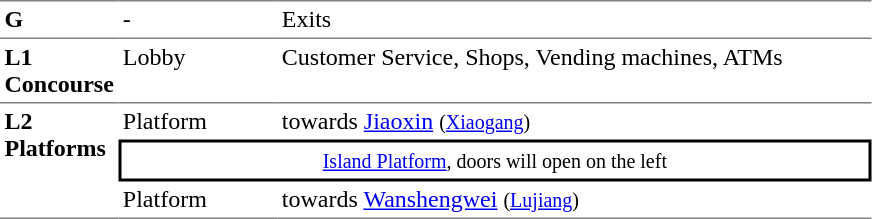<table table border=0 cellspacing=0 cellpadding=3>
<tr>
<td style="border-top:solid 1px gray;" width=50 valign=top><strong>G</strong></td>
<td style="border-top:solid 1px gray;" width=100 valign=top>-</td>
<td style="border-top:solid 1px gray;" width=390 valign=top>Exits</td>
</tr>
<tr>
<td style="border-bottom:solid 1px gray; border-top:solid 1px gray;" valign=top width=50><strong>L1<br>Concourse</strong></td>
<td style="border-bottom:solid 1px gray; border-top:solid 1px gray;" valign=top width=100>Lobby</td>
<td style="border-bottom:solid 1px gray; border-top:solid 1px gray;" valign=top width=390>Customer Service, Shops, Vending machines, ATMs</td>
</tr>
<tr>
<td style="border-bottom:solid 1px gray;" rowspan=3 valign=top><strong>L2<br>Platforms</strong></td>
<td>Platform </td>
<td>  towards <a href='#'>Jiaoxin</a> <small>(<a href='#'>Xiaogang</a>)</small></td>
</tr>
<tr>
<td style="border-right:solid 2px black;border-left:solid 2px black;border-top:solid 2px black;border-bottom:solid 2px black;text-align:center;" colspan=2><small><a href='#'>Island Platform</a>, doors will open on the left</small></td>
</tr>
<tr>
<td style="border-bottom:solid 1px gray;">Platform </td>
<td style="border-bottom:solid 1px gray;"> towards <a href='#'>Wanshengwei</a> <small>(<a href='#'>Lujiang</a>)</small> </td>
</tr>
</table>
